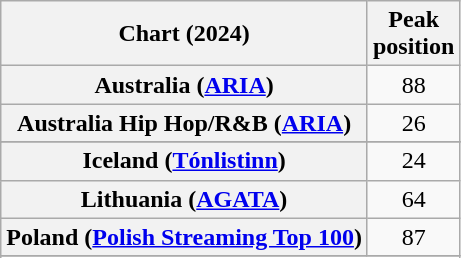<table class="wikitable sortable plainrowheaders" style="text-align:center">
<tr>
<th scope="col">Chart (2024)</th>
<th scope="col">Peak<br>position</th>
</tr>
<tr>
<th scope="row">Australia (<a href='#'>ARIA</a>)</th>
<td>88</td>
</tr>
<tr>
<th scope="row">Australia Hip Hop/R&B (<a href='#'>ARIA</a>)</th>
<td>26</td>
</tr>
<tr>
</tr>
<tr>
</tr>
<tr>
<th scope="row">Iceland (<a href='#'>Tónlistinn</a>)</th>
<td>24</td>
</tr>
<tr>
<th scope="row">Lithuania (<a href='#'>AGATA</a>)</th>
<td>64</td>
</tr>
<tr>
<th scope="row">Poland (<a href='#'>Polish Streaming Top 100</a>)</th>
<td>87</td>
</tr>
<tr>
</tr>
<tr>
</tr>
<tr>
</tr>
<tr>
</tr>
</table>
